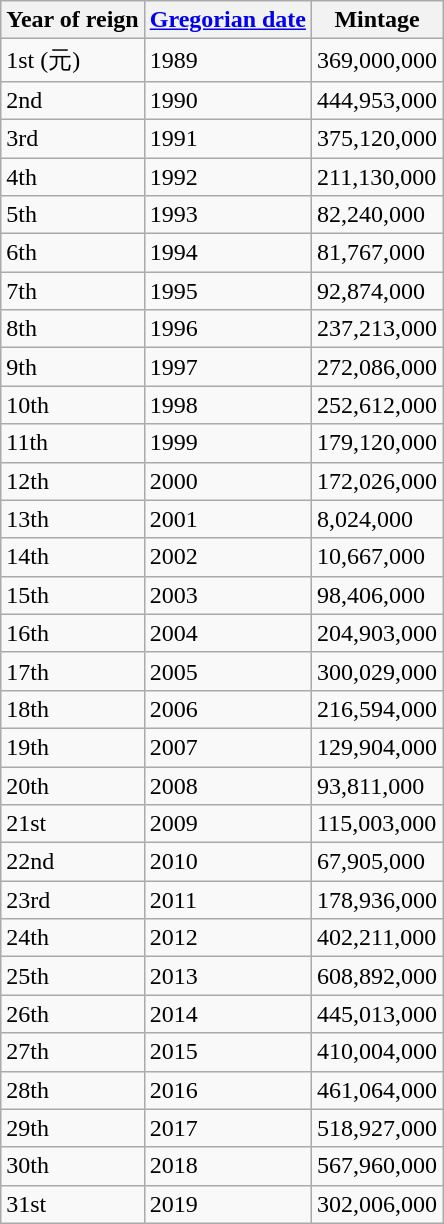<table class="wikitable sortable">
<tr>
<th>Year of reign</th>
<th><a href='#'>Gregorian date</a></th>
<th>Mintage</th>
</tr>
<tr>
<td>1st (元)</td>
<td>1989</td>
<td>369,000,000</td>
</tr>
<tr>
<td>2nd</td>
<td>1990</td>
<td>444,953,000</td>
</tr>
<tr>
<td>3rd</td>
<td>1991</td>
<td>375,120,000</td>
</tr>
<tr>
<td>4th</td>
<td>1992</td>
<td>211,130,000</td>
</tr>
<tr>
<td>5th</td>
<td>1993</td>
<td>82,240,000</td>
</tr>
<tr>
<td>6th</td>
<td>1994</td>
<td>81,767,000</td>
</tr>
<tr>
<td>7th</td>
<td>1995</td>
<td>92,874,000</td>
</tr>
<tr>
<td>8th</td>
<td>1996</td>
<td>237,213,000</td>
</tr>
<tr>
<td>9th</td>
<td>1997</td>
<td>272,086,000</td>
</tr>
<tr>
<td>10th</td>
<td>1998</td>
<td>252,612,000</td>
</tr>
<tr>
<td>11th</td>
<td>1999</td>
<td>179,120,000</td>
</tr>
<tr>
<td>12th</td>
<td>2000</td>
<td>172,026,000</td>
</tr>
<tr>
<td>13th</td>
<td>2001</td>
<td>8,024,000</td>
</tr>
<tr>
<td>14th</td>
<td>2002</td>
<td>10,667,000</td>
</tr>
<tr>
<td>15th</td>
<td>2003</td>
<td>98,406,000</td>
</tr>
<tr>
<td>16th</td>
<td>2004</td>
<td>204,903,000</td>
</tr>
<tr>
<td>17th</td>
<td>2005</td>
<td>300,029,000</td>
</tr>
<tr>
<td>18th</td>
<td>2006</td>
<td>216,594,000</td>
</tr>
<tr>
<td>19th</td>
<td>2007</td>
<td>129,904,000</td>
</tr>
<tr>
<td>20th</td>
<td>2008</td>
<td>93,811,000</td>
</tr>
<tr>
<td>21st</td>
<td>2009</td>
<td>115,003,000</td>
</tr>
<tr>
<td>22nd</td>
<td>2010</td>
<td>67,905,000</td>
</tr>
<tr>
<td>23rd</td>
<td>2011</td>
<td>178,936,000</td>
</tr>
<tr>
<td>24th</td>
<td>2012</td>
<td>402,211,000</td>
</tr>
<tr>
<td>25th</td>
<td>2013</td>
<td>608,892,000</td>
</tr>
<tr>
<td>26th</td>
<td>2014</td>
<td>445,013,000</td>
</tr>
<tr>
<td>27th</td>
<td>2015</td>
<td>410,004,000</td>
</tr>
<tr>
<td>28th</td>
<td>2016</td>
<td>461,064,000</td>
</tr>
<tr>
<td>29th</td>
<td>2017</td>
<td>518,927,000</td>
</tr>
<tr>
<td>30th</td>
<td>2018</td>
<td>567,960,000</td>
</tr>
<tr>
<td>31st</td>
<td>2019</td>
<td>302,006,000</td>
</tr>
</table>
